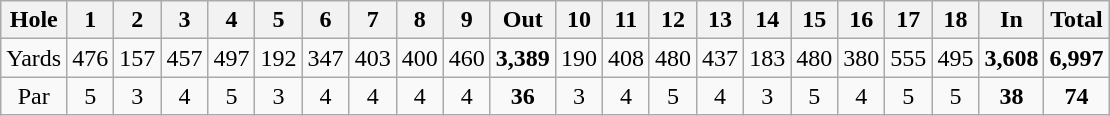<table class="wikitable" style="text-align:center">
<tr>
<th align="left">Hole</th>
<th>1</th>
<th>2</th>
<th>3</th>
<th>4</th>
<th>5</th>
<th>6</th>
<th>7</th>
<th>8</th>
<th>9</th>
<th>Out</th>
<th>10</th>
<th>11</th>
<th>12</th>
<th>13</th>
<th>14</th>
<th>15</th>
<th>16</th>
<th>17</th>
<th>18</th>
<th>In</th>
<th>Total</th>
</tr>
<tr>
<td align="center">Yards</td>
<td>476</td>
<td>157</td>
<td>457</td>
<td>497</td>
<td>192</td>
<td>347</td>
<td>403</td>
<td>400</td>
<td>460</td>
<td><strong>3,389</strong></td>
<td>190</td>
<td>408</td>
<td>480</td>
<td>437</td>
<td>183</td>
<td>480</td>
<td>380</td>
<td>555</td>
<td>495</td>
<td><strong>3,608</strong></td>
<td><strong>6,997</strong></td>
</tr>
<tr>
<td align="center">Par</td>
<td>5</td>
<td>3</td>
<td>4</td>
<td>5</td>
<td>3</td>
<td>4</td>
<td>4</td>
<td>4</td>
<td>4</td>
<td><strong>36</strong></td>
<td>3</td>
<td>4</td>
<td>5</td>
<td>4</td>
<td>3</td>
<td>5</td>
<td>4</td>
<td>5</td>
<td>5</td>
<td><strong>38</strong></td>
<td><strong>74</strong></td>
</tr>
</table>
